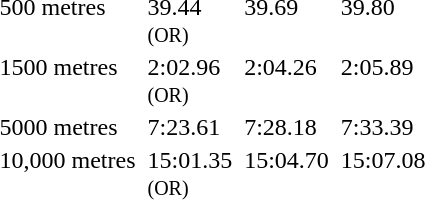<table>
<tr valign="top">
<td>500 metres <br></td>
<td></td>
<td>39.44<br><small>(OR)</small></td>
<td></td>
<td>39.69</td>
<td></td>
<td>39.80</td>
</tr>
<tr valign="top">
<td>1500 metres <br></td>
<td></td>
<td>2:02.96<br><small>(OR)</small></td>
<td></td>
<td>2:04.26</td>
<td></td>
<td>2:05.89</td>
</tr>
<tr valign="top">
<td>5000 metres <br></td>
<td></td>
<td>7:23.61</td>
<td></td>
<td>7:28.18</td>
<td></td>
<td>7:33.39</td>
</tr>
<tr valign="top">
<td>10,000 metres <br></td>
<td></td>
<td>15:01.35<br><small>(OR)</small></td>
<td></td>
<td>15:04.70</td>
<td></td>
<td>15:07.08</td>
</tr>
</table>
